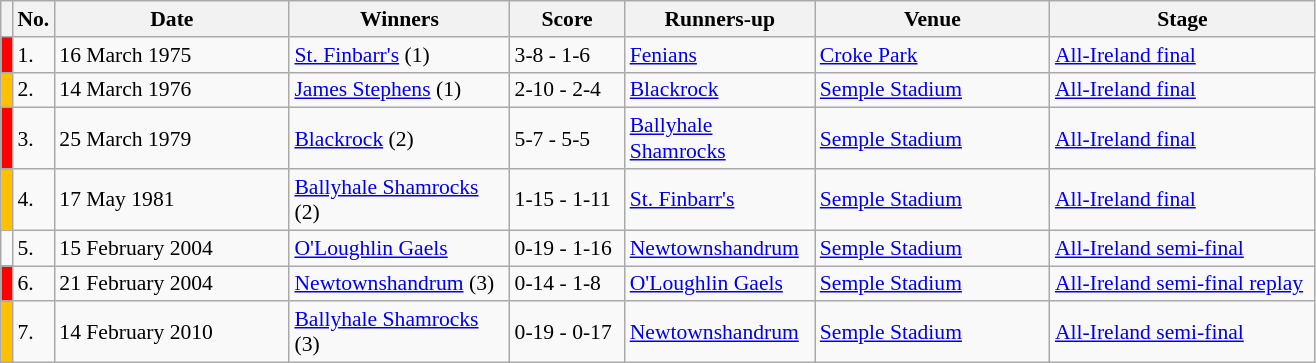<table class="wikitable" style="font-size:90%">
<tr>
<th width=1></th>
<th width=5>No.</th>
<th width=150>Date</th>
<th width=140>Winners</th>
<th width=70>Score</th>
<th width=120>Runners-up</th>
<th width=150>Venue</th>
<th width=170>Stage</th>
</tr>
<tr>
<td style="background-color:#FF0000"></td>
<td>1.</td>
<td>16 March 1975</td>
<td><a href='#'>St. Finbarr's</a> (1)</td>
<td>3-8 - 1-6</td>
<td><a href='#'>Fenians</a></td>
<td><a href='#'>Croke Park</a></td>
<td><a href='#'>All-Ireland final</a></td>
</tr>
<tr>
<td style="background-color:#FFC000"></td>
<td>2.</td>
<td>14 March 1976</td>
<td><a href='#'>James Stephens</a> (1)</td>
<td>2-10 - 2-4</td>
<td><a href='#'>Blackrock</a></td>
<td><a href='#'>Semple Stadium</a></td>
<td><a href='#'>All-Ireland final</a></td>
</tr>
<tr>
<td style="background-color:#FF0000"></td>
<td>3.</td>
<td>25 March 1979</td>
<td><a href='#'>Blackrock</a> (2)</td>
<td>5-7 - 5-5</td>
<td><a href='#'>Ballyhale Shamrocks</a></td>
<td><a href='#'>Semple Stadium</a></td>
<td><a href='#'>All-Ireland final</a></td>
</tr>
<tr>
<td style="background-color:#FFC000"></td>
<td>4.</td>
<td>17 May 1981</td>
<td><a href='#'>Ballyhale Shamrocks</a> (2)</td>
<td>1-15 - 1-11</td>
<td><a href='#'>St. Finbarr's</a></td>
<td><a href='#'>Semple Stadium</a></td>
<td><a href='#'>All-Ireland final</a></td>
</tr>
<tr>
<td></td>
<td>5.</td>
<td>15 February 2004</td>
<td><a href='#'>O'Loughlin Gaels</a></td>
<td>0-19 - 1-16</td>
<td><a href='#'>Newtownshandrum</a></td>
<td><a href='#'>Semple Stadium</a></td>
<td><a href='#'>All-Ireland semi-final</a></td>
</tr>
<tr>
<td style="background-color:#FF0000"></td>
<td>6.</td>
<td>21 February 2004</td>
<td><a href='#'>Newtownshandrum</a> (3)</td>
<td>0-14 - 1-8</td>
<td><a href='#'>O'Loughlin Gaels</a></td>
<td><a href='#'>Semple Stadium</a></td>
<td><a href='#'>All-Ireland semi-final replay</a></td>
</tr>
<tr>
<td style="background-color:#FFC000"></td>
<td>7.</td>
<td>14 February 2010</td>
<td><a href='#'>Ballyhale Shamrocks</a> (3)</td>
<td>0-19 - 0-17</td>
<td><a href='#'>Newtownshandrum</a></td>
<td><a href='#'>Semple Stadium</a></td>
<td><a href='#'>All-Ireland semi-final</a></td>
</tr>
</table>
